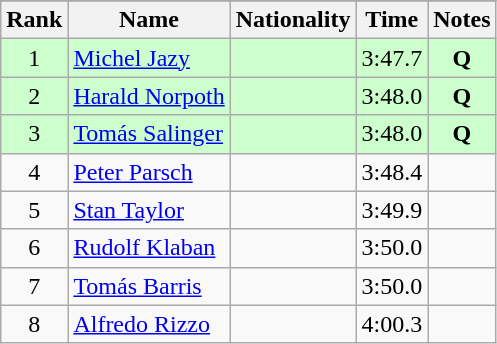<table class="wikitable sortable" style="text-align:center">
<tr>
</tr>
<tr>
<th>Rank</th>
<th>Name</th>
<th>Nationality</th>
<th>Time</th>
<th>Notes</th>
</tr>
<tr bgcolor=ccffcc>
<td>1</td>
<td align=left><a href='#'>Michel Jazy</a></td>
<td align=left></td>
<td>3:47.7</td>
<td><strong>Q</strong></td>
</tr>
<tr bgcolor=ccffcc>
<td>2</td>
<td align=left><a href='#'>Harald Norpoth</a></td>
<td align=left></td>
<td>3:48.0</td>
<td><strong>Q</strong></td>
</tr>
<tr bgcolor=ccffcc>
<td>3</td>
<td align=left><a href='#'>Tomás Salinger</a></td>
<td align=left></td>
<td>3:48.0</td>
<td><strong>Q</strong></td>
</tr>
<tr>
<td>4</td>
<td align=left><a href='#'>Peter Parsch</a></td>
<td align=left></td>
<td>3:48.4</td>
<td></td>
</tr>
<tr>
<td>5</td>
<td align=left><a href='#'>Stan Taylor</a></td>
<td align=left></td>
<td>3:49.9</td>
<td></td>
</tr>
<tr>
<td>6</td>
<td align=left><a href='#'>Rudolf Klaban</a></td>
<td align=left></td>
<td>3:50.0</td>
<td></td>
</tr>
<tr>
<td>7</td>
<td align=left><a href='#'>Tomás Barris</a></td>
<td align=left></td>
<td>3:50.0</td>
<td></td>
</tr>
<tr>
<td>8</td>
<td align=left><a href='#'>Alfredo Rizzo</a></td>
<td align=left></td>
<td>4:00.3</td>
<td></td>
</tr>
</table>
